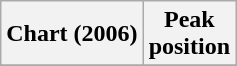<table class="wikitable sortable">
<tr>
<th align="left">Chart (2006)</th>
<th align="center">Peak<br>position</th>
</tr>
<tr>
</tr>
</table>
